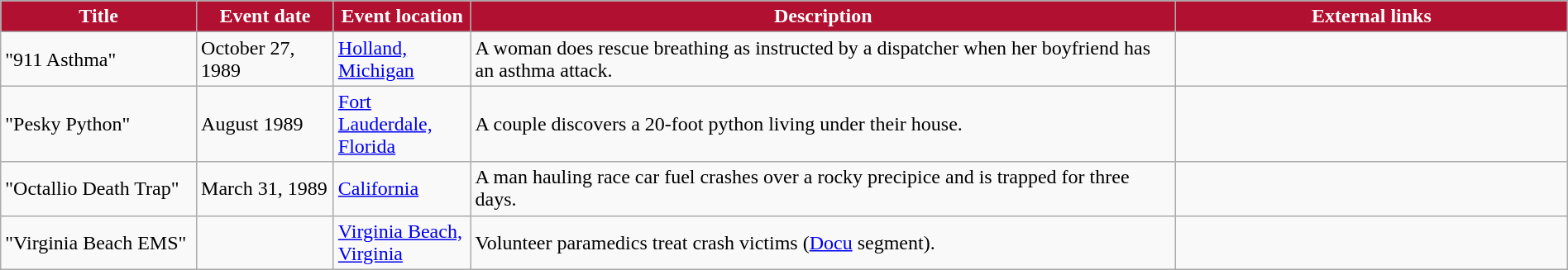<table class="wikitable" style="width: 100%;">
<tr>
<th style="background: #B11030; color: #FFFFFF; width: 10%;">Title</th>
<th style="background: #B11030; color: #FFFFFF; width: 7%;">Event date</th>
<th style="background: #B11030; color: #FFFFFF; width: 7%;">Event location</th>
<th style="background: #B11030; color: #FFFFFF; width: 36%;">Description</th>
<th style="background: #B11030; color: #FFFFFF; width: 20%;">External links</th>
</tr>
<tr>
<td>"911 Asthma"</td>
<td>October 27, 1989</td>
<td><a href='#'>Holland, Michigan</a></td>
<td>A woman does rescue breathing as instructed by a dispatcher when her boyfriend has an asthma attack.</td>
<td></td>
</tr>
<tr>
<td>"Pesky Python"</td>
<td>August 1989</td>
<td><a href='#'>Fort Lauderdale, Florida</a></td>
<td>A couple discovers a 20-foot python living under their house.</td>
<td></td>
</tr>
<tr>
<td>"Octallio Death Trap"</td>
<td>March 31, 1989</td>
<td><a href='#'>California</a></td>
<td>A man hauling race car fuel crashes over a rocky precipice and is trapped for three days.</td>
<td class="mw-collapsible mw-collapsed" data-expandtext="Show" data-collapsetext="Hide" style="float: left; border: none;"><br></td>
</tr>
<tr>
<td>"Virginia Beach EMS"</td>
<td></td>
<td><a href='#'>Virginia Beach, Virginia</a></td>
<td>Volunteer paramedics treat crash victims (<a href='#'>Docu</a> segment).</td>
<td></td>
</tr>
</table>
